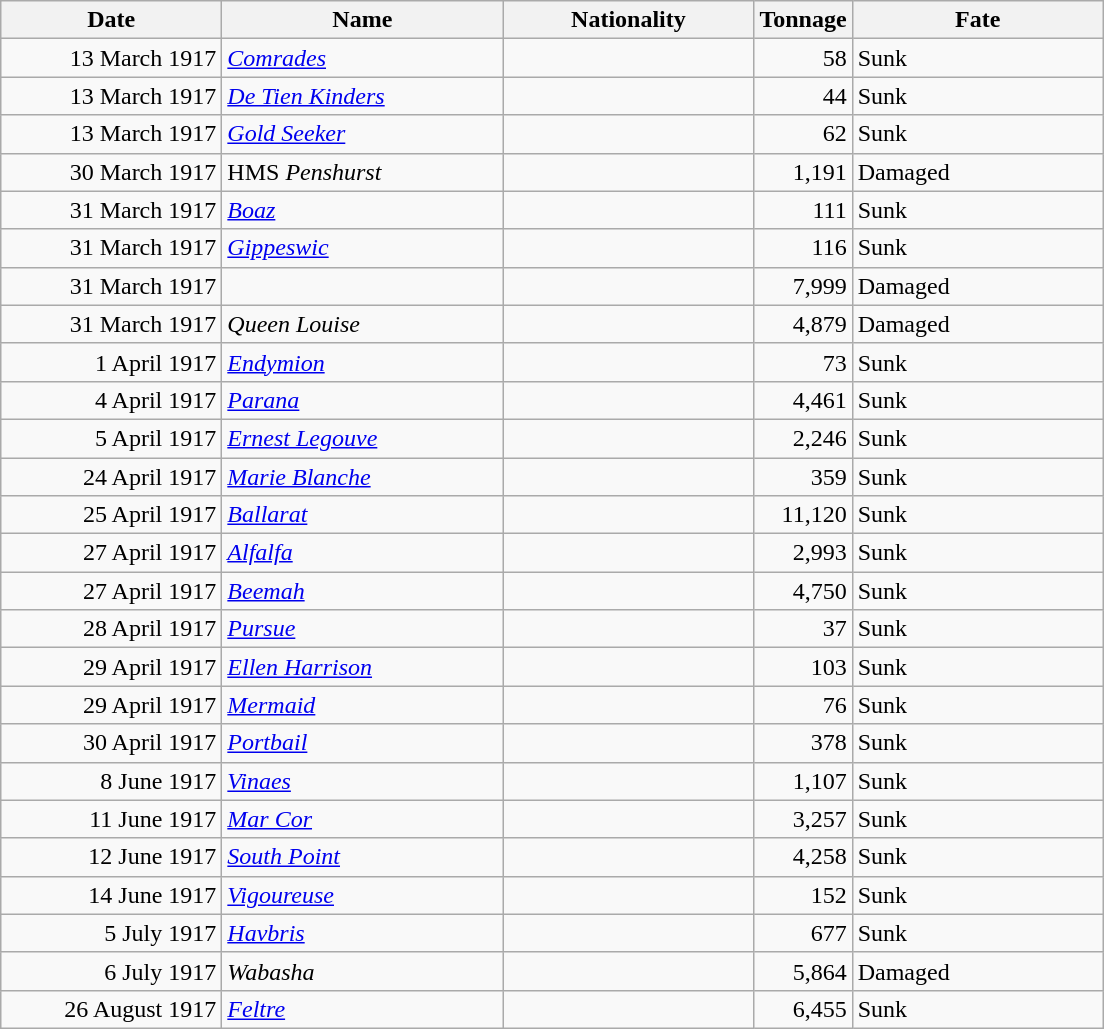<table class="wikitable sortable">
<tr>
<th width="140px">Date</th>
<th width="180px">Name</th>
<th width="160px">Nationality</th>
<th width="25px">Tonnage</th>
<th width="160px">Fate</th>
</tr>
<tr>
<td align="right">13 March 1917</td>
<td align="left"><a href='#'><em>Comrades</em></a></td>
<td align="left"></td>
<td align="right">58</td>
<td align="left">Sunk</td>
</tr>
<tr>
<td align="right">13 March 1917</td>
<td align="left"><a href='#'><em>De Tien Kinders</em></a></td>
<td align="left"></td>
<td align="right">44</td>
<td align="left">Sunk</td>
</tr>
<tr>
<td align="right">13 March 1917</td>
<td align="left"><a href='#'><em>Gold Seeker</em></a></td>
<td align="left"></td>
<td align="right">62</td>
<td align="left">Sunk</td>
</tr>
<tr>
<td align="right">30 March 1917</td>
<td align="left">HMS <em>Penshurst</em></td>
<td align="left"></td>
<td align="right">1,191</td>
<td align="left">Damaged</td>
</tr>
<tr>
<td align="right">31 March 1917</td>
<td align="left"><a href='#'><em>Boaz</em></a></td>
<td align="left"></td>
<td align="right">111</td>
<td align="left">Sunk</td>
</tr>
<tr>
<td align="right">31 March 1917</td>
<td align="left"><a href='#'><em>Gippeswic</em></a></td>
<td align="left"></td>
<td align="right">116</td>
<td align="left">Sunk</td>
</tr>
<tr>
<td align="right">31 March 1917</td>
<td align="left"></td>
<td align="left"></td>
<td align="right">7,999</td>
<td align="left">Damaged</td>
</tr>
<tr>
<td align="right">31 March 1917</td>
<td align="left"><em>Queen Louise</em></td>
<td align="left"></td>
<td align="right">4,879</td>
<td align="left">Damaged</td>
</tr>
<tr>
<td align="right">1 April 1917</td>
<td align="left"><a href='#'><em>Endymion</em></a></td>
<td align="left"></td>
<td align="right">73</td>
<td align="left">Sunk</td>
</tr>
<tr>
<td align="right">4 April 1917</td>
<td align="left"><a href='#'><em>Parana</em></a></td>
<td align="left"></td>
<td align="right">4,461</td>
<td align="left">Sunk</td>
</tr>
<tr>
<td align="right">5 April 1917</td>
<td align="left"><a href='#'><em>Ernest Legouve</em></a></td>
<td align="left"></td>
<td align="right">2,246</td>
<td align="left">Sunk</td>
</tr>
<tr>
<td align="right">24 April 1917</td>
<td align="left"><a href='#'><em>Marie Blanche</em></a></td>
<td align="left"></td>
<td align="right">359</td>
<td align="left">Sunk</td>
</tr>
<tr>
<td align="right">25 April 1917</td>
<td align="left"><a href='#'><em>Ballarat</em></a></td>
<td align="left"></td>
<td align="right">11,120</td>
<td align="left">Sunk</td>
</tr>
<tr>
<td align="right">27 April 1917</td>
<td align="left"><a href='#'><em>Alfalfa</em></a></td>
<td align="left"></td>
<td align="right">2,993</td>
<td align="left">Sunk</td>
</tr>
<tr>
<td align="right">27 April 1917</td>
<td align="left"><a href='#'><em>Beemah</em></a></td>
<td align="left"></td>
<td align="right">4,750</td>
<td align="left">Sunk</td>
</tr>
<tr>
<td align="right">28 April 1917</td>
<td align="left"><a href='#'><em>Pursue</em></a></td>
<td align="left"></td>
<td align="right">37</td>
<td align="left">Sunk</td>
</tr>
<tr>
<td align="right">29 April 1917</td>
<td align="left"><a href='#'><em>Ellen Harrison</em></a></td>
<td align="left"></td>
<td align="right">103</td>
<td align="left">Sunk</td>
</tr>
<tr>
<td align="right">29 April 1917</td>
<td align="left"><a href='#'><em>Mermaid</em></a></td>
<td align="left"></td>
<td align="right">76</td>
<td align="left">Sunk</td>
</tr>
<tr>
<td align="right">30 April 1917</td>
<td align="left"><a href='#'><em>Portbail</em></a></td>
<td align="left"></td>
<td align="right">378</td>
<td align="left">Sunk</td>
</tr>
<tr>
<td align="right">8 June 1917</td>
<td align="left"><a href='#'><em>Vinaes</em></a></td>
<td align="left"></td>
<td align="right">1,107</td>
<td align="left">Sunk</td>
</tr>
<tr>
<td align="right">11 June 1917</td>
<td align="left"><a href='#'><em>Mar Cor</em></a></td>
<td align="left"></td>
<td align="right">3,257</td>
<td align="left">Sunk</td>
</tr>
<tr>
<td align="right">12 June 1917</td>
<td align="left"><a href='#'><em>South Point</em></a></td>
<td align="left"></td>
<td align="right">4,258</td>
<td align="left">Sunk</td>
</tr>
<tr>
<td align="right">14 June 1917</td>
<td align="left"><a href='#'><em>Vigoureuse</em></a></td>
<td align="left"></td>
<td align="right">152</td>
<td align="left">Sunk</td>
</tr>
<tr>
<td align="right">5 July 1917</td>
<td align="left"><a href='#'><em>Havbris</em></a></td>
<td align="left"></td>
<td align="right">677</td>
<td align="left">Sunk</td>
</tr>
<tr>
<td align="right">6 July 1917</td>
<td align="left"><em>Wabasha</em></td>
<td align="left"></td>
<td align="right">5,864</td>
<td align="left">Damaged</td>
</tr>
<tr>
<td align="right">26 August 1917</td>
<td align="left"><a href='#'><em>Feltre</em></a></td>
<td align="left"></td>
<td align="right">6,455</td>
<td align="left">Sunk</td>
</tr>
</table>
